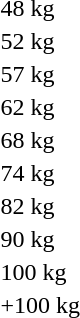<table>
<tr>
<td>48 kg</td>
<td></td>
<td></td>
<td></td>
</tr>
<tr>
<td>52 kg</td>
<td></td>
<td></td>
<td></td>
</tr>
<tr>
<td>57 kg</td>
<td></td>
<td></td>
<td></td>
</tr>
<tr>
<td>62 kg</td>
<td></td>
<td></td>
<td></td>
</tr>
<tr>
<td>68 kg</td>
<td></td>
<td></td>
<td></td>
</tr>
<tr>
<td>74 kg</td>
<td></td>
<td></td>
<td></td>
</tr>
<tr>
<td>82 kg</td>
<td></td>
<td></td>
<td></td>
</tr>
<tr>
<td>90 kg</td>
<td></td>
<td></td>
<td></td>
</tr>
<tr>
<td>100 kg</td>
<td></td>
<td></td>
<td></td>
</tr>
<tr>
<td>+100 kg</td>
<td></td>
<td></td>
<td></td>
</tr>
</table>
